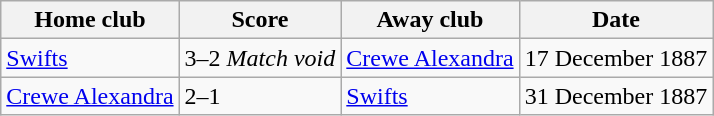<table class="wikitable">
<tr>
<th>Home club</th>
<th>Score</th>
<th>Away club</th>
<th>Date</th>
</tr>
<tr>
<td><a href='#'>Swifts</a></td>
<td>3–2 <em>Match void</em></td>
<td><a href='#'>Crewe Alexandra</a></td>
<td>17 December 1887</td>
</tr>
<tr>
<td><a href='#'>Crewe Alexandra</a></td>
<td>2–1</td>
<td><a href='#'>Swifts</a></td>
<td>31 December 1887</td>
</tr>
</table>
